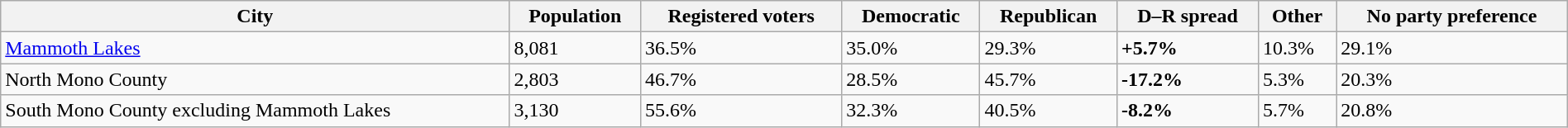<table class="wikitable collapsible collapsed sortable" style="width: 100%;">
<tr>
<th>City</th>
<th data-sort-type="number">Population</th>
<th data-sort-type="number">Registered voters<br></th>
<th data-sort-type="number">Democratic</th>
<th data-sort-type="number">Republican</th>
<th data-sort-type="number">D–R spread</th>
<th data-sort-type="number">Other</th>
<th data-sort-type="number">No party preference</th>
</tr>
<tr>
<td><a href='#'>Mammoth Lakes</a></td>
<td>8,081</td>
<td>36.5%</td>
<td>35.0%</td>
<td>29.3%</td>
<td><span><strong>+5.7%</strong></span></td>
<td>10.3%</td>
<td>29.1%</td>
</tr>
<tr>
<td>North Mono County</td>
<td>2,803</td>
<td>46.7%</td>
<td>28.5%</td>
<td>45.7%</td>
<td><span><strong>-17.2%</strong></span></td>
<td>5.3%</td>
<td>20.3%</td>
</tr>
<tr>
<td>South Mono County excluding Mammoth Lakes</td>
<td>3,130</td>
<td>55.6%</td>
<td>32.3%</td>
<td>40.5%</td>
<td><span> <strong>-8.2%</strong></span></td>
<td>5.7%</td>
<td>20.8%</td>
</tr>
</table>
